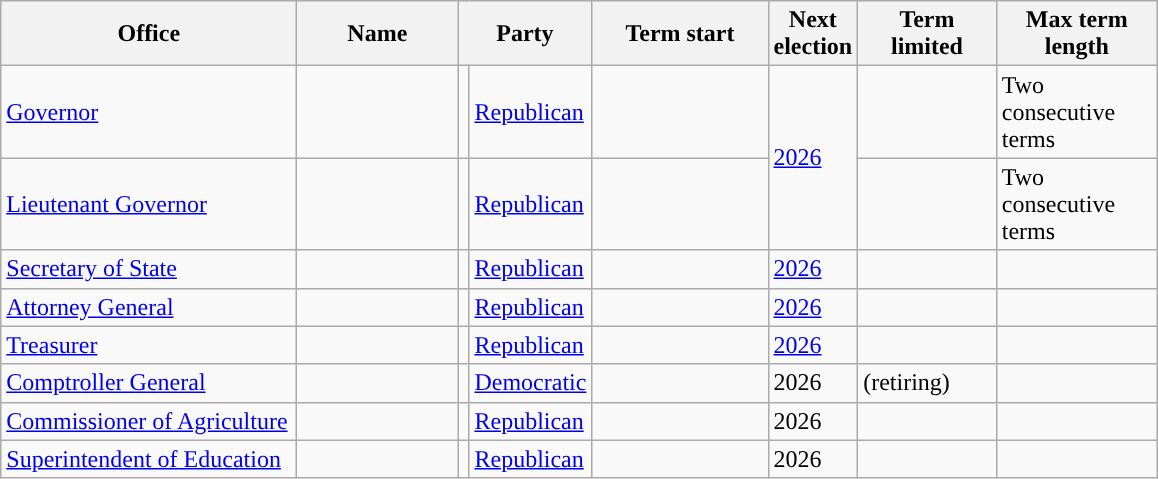<table class="sortable wikitable">
<tr>
<th scope="col" width=190>Office</th>
<th scope="col" width=100>Name</th>
<th scope="col" width=75 colspan=2>Party</th>
<th scope="col" width=110>Term start</th>
<th scope="col" width=50>Next election</th>
<th scope="col" width=85>Term limited</th>
<th scope="col" width=100>Max term length</th>
</tr>
<tr>
<td><a href='#'>Governor</a></td>
<td></td>
<td style="background-color:"></td>
<td><a href='#'>Republican</a></td>
<td></td>
<td rowspan=2><a href='#'>2026</a></td>
<td></td>
<td>Two consecutive terms</td>
</tr>
<tr>
<td><a href='#'>Lieutenant Governor</a></td>
<td></td>
<td style="background-color:"></td>
<td><a href='#'>Republican</a></td>
<td></td>
<td></td>
<td>Two consecutive terms</td>
</tr>
<tr>
<td><a href='#'>Secretary of State</a></td>
<td></td>
<td style="background-color:"></td>
<td><a href='#'>Republican</a></td>
<td></td>
<td><a href='#'>2026</a></td>
<td></td>
<td></td>
</tr>
<tr>
<td><a href='#'>Attorney General</a></td>
<td></td>
<td style="background-color:"></td>
<td><a href='#'>Republican</a></td>
<td></td>
<td><a href='#'>2026</a></td>
<td></td>
<td></td>
</tr>
<tr>
<td><a href='#'>Treasurer</a></td>
<td></td>
<td style="background-color:"></td>
<td><a href='#'>Republican</a></td>
<td></td>
<td><a href='#'>2026</a></td>
<td></td>
<td></td>
</tr>
<tr>
<td><a href='#'>Comptroller General</a></td>
<td></td>
<td style="background-color:"></td>
<td><a href='#'>Democratic</a></td>
<td></td>
<td>2026</td>
<td> (retiring)</td>
<td></td>
</tr>
<tr>
<td><a href='#'>Commissioner of Agriculture</a></td>
<td></td>
<td style="background-color:"></td>
<td><a href='#'>Republican</a></td>
<td></td>
<td>2026</td>
<td></td>
<td></td>
</tr>
<tr>
<td><a href='#'>Superintendent of Education</a></td>
<td></td>
<td style="background-color:"></td>
<td><a href='#'>Republican</a></td>
<td></td>
<td>2026</td>
<td></td>
<td></td>
</tr>
</table>
